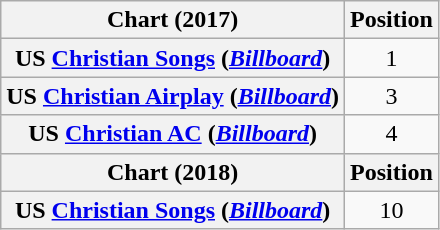<table class="wikitable plainrowheaders" style="text-align:center; float:left;">
<tr>
<th>Chart (2017)</th>
<th>Position</th>
</tr>
<tr>
<th scope="row">US <a href='#'>Christian Songs</a> (<em><a href='#'>Billboard</a></em>)</th>
<td>1</td>
</tr>
<tr>
<th scope="row">US <a href='#'>Christian Airplay</a> (<em><a href='#'>Billboard</a></em>)</th>
<td>3</td>
</tr>
<tr>
<th scope="row">US <a href='#'>Christian AC</a> (<em><a href='#'>Billboard</a></em>)</th>
<td>4</td>
</tr>
<tr>
<th>Chart (2018)</th>
<th>Position</th>
</tr>
<tr>
<th scope="row">US <a href='#'>Christian Songs</a> (<em><a href='#'>Billboard</a></em>)</th>
<td>10</td>
</tr>
</table>
